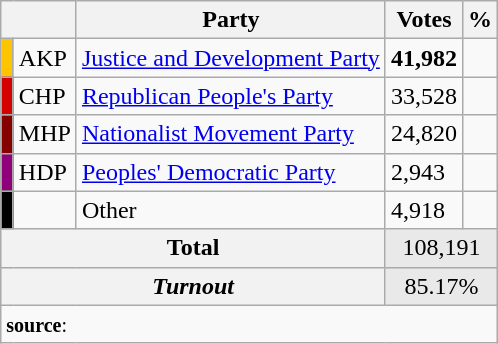<table class="wikitable">
<tr>
<th colspan="2" align="center"></th>
<th align="center">Party</th>
<th align="center">Votes</th>
<th align="center">%</th>
</tr>
<tr align="left">
<td bgcolor="#FDC400" width="1"></td>
<td>AKP</td>
<td><a href='#'>Justice and Development Party</a></td>
<td><strong>41,982</strong></td>
<td><strong></strong></td>
</tr>
<tr align="left">
<td bgcolor="#d50000" width="1"></td>
<td>CHP</td>
<td><a href='#'>Republican People's Party</a></td>
<td>33,528</td>
<td></td>
</tr>
<tr align="left">
<td bgcolor="#870000" width="1"></td>
<td>MHP</td>
<td><a href='#'>Nationalist Movement Party</a></td>
<td>24,820</td>
<td></td>
</tr>
<tr align="left">
<td bgcolor="#91007B" width="1"></td>
<td>HDP</td>
<td><a href='#'>Peoples' Democratic Party</a></td>
<td>2,943</td>
<td></td>
</tr>
<tr align="left">
<td bgcolor=" " width="1"></td>
<td></td>
<td>Other</td>
<td>4,918</td>
<td></td>
</tr>
<tr align="left" style="background-color:#E9E9E9">
<th colspan="3" align="center"><strong>Total</strong></th>
<td colspan="5" align="center">108,191</td>
</tr>
<tr align="left" style="background-color:#E9E9E9">
<th colspan="3" align="center"><em>Turnout</em></th>
<td colspan="5" align="center">85.17%</td>
</tr>
<tr>
<td colspan="9" align="left"><small><strong>source</strong>: </small></td>
</tr>
</table>
